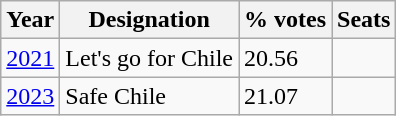<table class="wikitable">
<tr>
<th>Year</th>
<th>Designation</th>
<th>% votes</th>
<th>Seats</th>
</tr>
<tr>
<td><a href='#'>2021</a></td>
<td>Let's go for Chile</td>
<td>20.56</td>
<td></td>
</tr>
<tr>
<td><a href='#'>2023</a></td>
<td>Safe Chile</td>
<td>21.07</td>
<td></td>
</tr>
</table>
